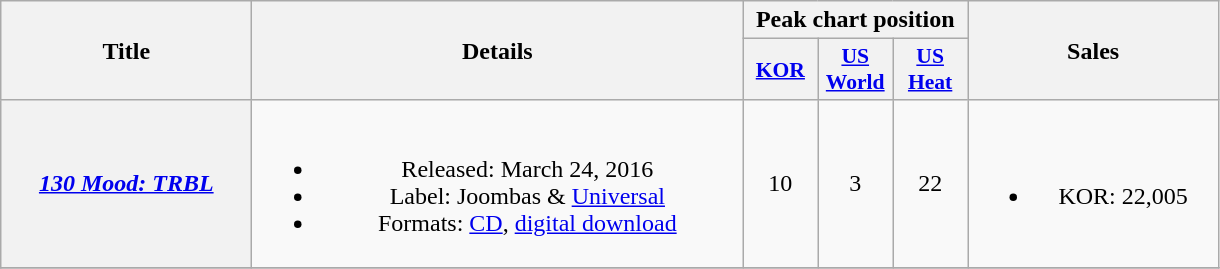<table class="wikitable plainrowheaders" style="text-align:center;">
<tr>
<th scope="col" rowspan="2" style="width:10em;">Title</th>
<th scope="col" rowspan="2" style="width:20em;">Details</th>
<th colspan="3">Peak chart position</th>
<th scope="col" rowspan="2" style="width:10em;">Sales</th>
</tr>
<tr>
<th scope="col" style="width:3em;font-size:90%;"><a href='#'>KOR</a><br></th>
<th scope="col" style="width:3em;font-size:90%;"><a href='#'>US World</a><br></th>
<th scope="col" style="width:3em;font-size:90%;"><a href='#'>US Heat</a><br></th>
</tr>
<tr>
<th scope="row"><em><a href='#'>130 Mood: TRBL</a></em></th>
<td><br><ul><li>Released: March 24, 2016</li><li>Label: Joombas & <a href='#'>Universal</a></li><li>Formats: <a href='#'>CD</a>, <a href='#'>digital download</a></li></ul></td>
<td>10</td>
<td>3</td>
<td>22</td>
<td><br><ul><li>KOR: 22,005</li></ul></td>
</tr>
<tr>
</tr>
</table>
